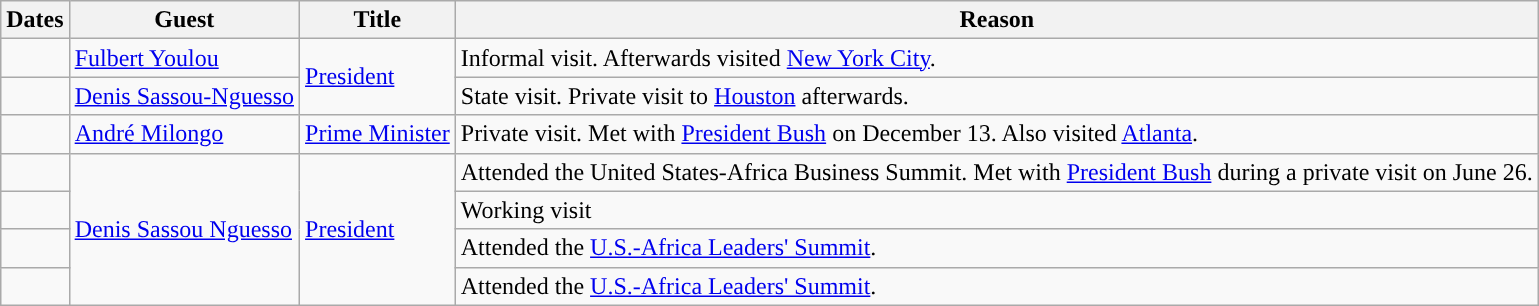<table class="wikitable sortable">
<tr>
<th>Dates</th>
<th>Guest</th>
<th>Title</th>
<th>Reason</th>
</tr>
<tr>
<td></td>
<td><a href='#'>Fulbert Youlou</a></td>
<td rowspan=2><a href='#'>President</a></td>
<td>Informal visit. Afterwards visited <a href='#'>New York City</a>.</td>
</tr>
<tr>
<td></td>
<td><a href='#'>Denis Sassou-Nguesso</a></td>
<td>State visit. Private visit to <a href='#'>Houston</a> afterwards.</td>
</tr>
<tr>
<td></td>
<td><a href='#'>André Milongo</a></td>
<td><a href='#'>Prime Minister</a></td>
<td>Private visit. Met with <a href='#'>President Bush</a> on December 13. Also visited <a href='#'>Atlanta</a>.</td>
</tr>
<tr>
<td></td>
<td rowspan=4><a href='#'>Denis Sassou Nguesso</a></td>
<td rowspan=4><a href='#'>President</a></td>
<td>Attended the United States-Africa Business Summit. Met with <a href='#'>President Bush</a> during a private visit on June 26.</td>
</tr>
<tr>
<td></td>
<td>Working visit</td>
</tr>
<tr>
<td></td>
<td>Attended the <a href='#'>U.S.-Africa Leaders' Summit</a>.</td>
</tr>
<tr>
<td></td>
<td>Attended the <a href='#'>U.S.-Africa Leaders' Summit</a>.</td>
</tr>
</table>
